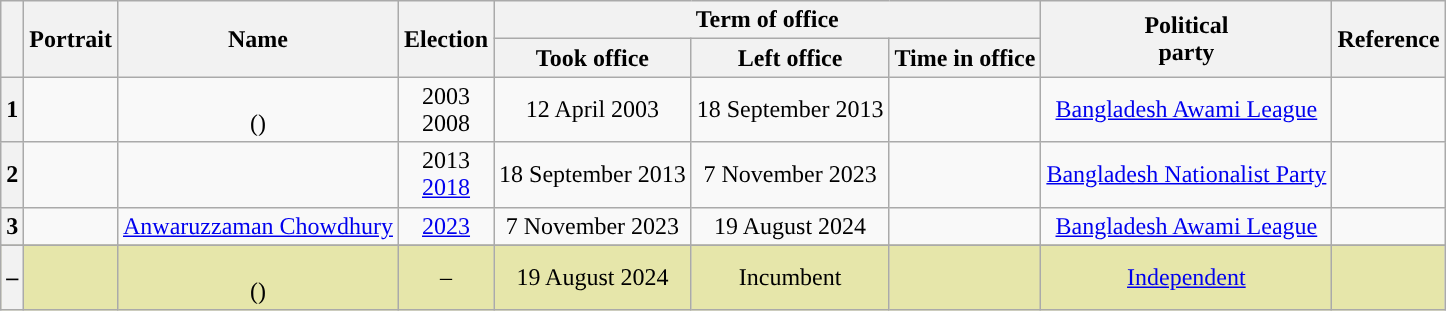<table class="wikitable" style="text-align:center">
<tr>
<th rowspan="2"></th>
<th rowspan="2">Portrait</th>
<th rowspan="2">Name<br></th>
<th rowspan="2">Election</th>
<th colspan="3"><strong>Term of office</strong></th>
<th rowspan="2"><strong>Political<br> party</strong></th>
<th rowspan="2"><strong>Reference</strong></th>
</tr>
<tr>
<th><strong>Took office</strong></th>
<th><strong>Left office</strong></th>
<th><strong>Time in office</strong></th>
</tr>
<tr>
<th style="background:">1</th>
<td align=center></td>
<td><br>()</td>
<td>2003<br>2008</td>
<td align=center>12 April 2003</td>
<td align=center>18 September 2013</td>
<td></td>
<td><a href='#'>Bangladesh Awami League</a></td>
<td></td>
</tr>
<tr>
<th style="background:">2</th>
<td align=center></td>
<td></td>
<td>2013<br><a href='#'>2018</a></td>
<td align=center>18 September 2013</td>
<td align=center>7 November 2023</td>
<td></td>
<td><a href='#'>Bangladesh Nationalist Party</a></td>
<td></td>
</tr>
<tr>
<th style="background:">3</th>
<td align=center></td>
<td><a href='#'>Anwaruzzaman Chowdhury</a></td>
<td><a href='#'>2023</a></td>
<td>7 November 2023</td>
<td>19 August 2024</td>
<td></td>
<td><a href='#'>Bangladesh Awami League</a></td>
<td></td>
</tr>
<tr>
</tr>
<tr style="background:#e6e6aa;">
<th style="background:">–</th>
<td align=center></td>
<td> <br>()</td>
<td>–</td>
<td align=center>19 August 2024</td>
<td align=center>Incumbent</td>
<td></td>
<td><a href='#'>Independent</a></td>
<td></td>
</tr>
</table>
